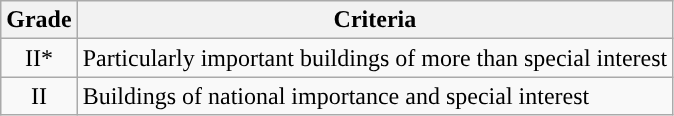<table class="wikitable">
<tr>
<th>Grade</th>
<th>Criteria</th>
</tr>
<tr>
<td align="center" >II*</td>
<td>Particularly important buildings of more than special interest</td>
</tr>
<tr>
<td align="center" >II</td>
<td>Buildings of national importance and special interest</td>
</tr>
</table>
